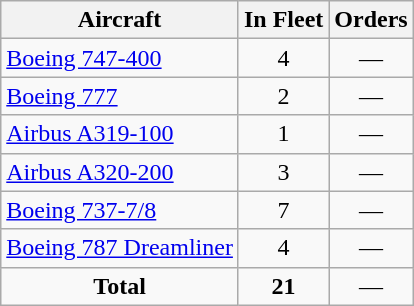<table class="wikitable" style="border-collapse:collapse">
<tr>
<th>Aircraft</th>
<th>In Fleet</th>
<th>Orders</th>
</tr>
<tr>
<td><a href='#'>Boeing 747-400</a></td>
<td align=center>4</td>
<td align=center>—</td>
</tr>
<tr>
<td><a href='#'>Boeing 777</a></td>
<td align=center>2</td>
<td align=center>—</td>
</tr>
<tr>
<td><a href='#'>Airbus A319-100</a></td>
<td align=center>1</td>
<td align=center>—</td>
</tr>
<tr>
<td><a href='#'>Airbus A320-200</a></td>
<td align=center>3</td>
<td align=center>—</td>
</tr>
<tr>
<td><a href='#'>Boeing 737-7/8</a></td>
<td align=center>7</td>
<td align=center>—</td>
</tr>
<tr>
<td><a href='#'>Boeing 787 Dreamliner</a></td>
<td align=center>4</td>
<td align=center>—</td>
</tr>
<tr>
<td align=center><strong>Total</strong></td>
<td align=center><strong>21</strong></td>
<td align=center>—</td>
</tr>
</table>
